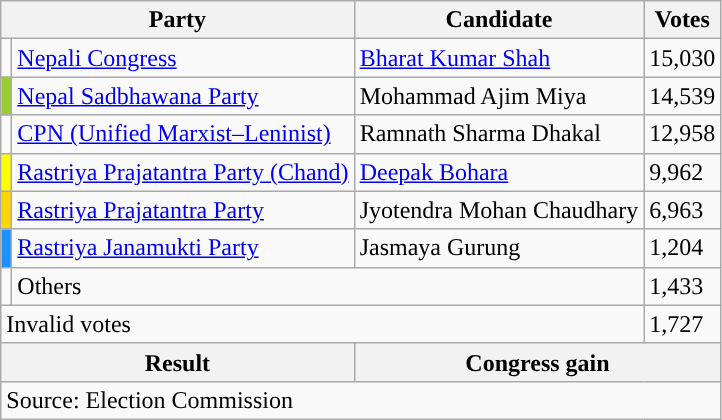<table class="wikitable">
<tr>
<th colspan="2">Party</th>
<th>Candidate</th>
<th>Votes</th>
</tr>
<tr>
<td style="background-color:"></td>
<td><a href='#'>Nepali Congress</a></td>
<td><a href='#'>Bharat Kumar Shah</a></td>
<td>15,030</td>
</tr>
<tr>
<td style="background-color:yellowgreen"></td>
<td><a href='#'>Nepal Sadbhawana Party</a></td>
<td>Mohammad Ajim Miya</td>
<td>14,539</td>
</tr>
<tr>
<td style="background-color:"></td>
<td><a href='#'>CPN (Unified Marxist–Leninist)</a></td>
<td>Ramnath Sharma Dhakal</td>
<td>12,958</td>
</tr>
<tr>
<td style="background-color:yellow"></td>
<td><a href='#'>Rastriya Prajatantra Party (Chand)</a></td>
<td><a href='#'>Deepak Bohara</a></td>
<td>9,962</td>
</tr>
<tr>
<td style="background-color:gold"></td>
<td><a href='#'>Rastriya Prajatantra Party</a></td>
<td>Jyotendra Mohan Chaudhary</td>
<td>6,963</td>
</tr>
<tr>
<td style="background-color:dodgerblue"></td>
<td><a href='#'>Rastriya Janamukti Party</a></td>
<td>Jasmaya Gurung</td>
<td>1,204</td>
</tr>
<tr>
<td></td>
<td colspan="2">Others</td>
<td>1,433</td>
</tr>
<tr>
<td colspan="3">Invalid votes</td>
<td>1,727</td>
</tr>
<tr>
<th colspan="2">Result</th>
<th colspan="2">Congress gain</th>
</tr>
<tr>
<td colspan="4">Source: Election Commission</td>
</tr>
</table>
